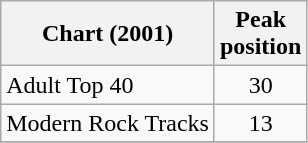<table class="wikitable">
<tr>
<th>Chart (2001)</th>
<th>Peak<br>position</th>
</tr>
<tr>
<td>Adult Top 40</td>
<td align="center">30</td>
</tr>
<tr>
<td>Modern Rock Tracks</td>
<td align="center">13</td>
</tr>
<tr>
</tr>
</table>
